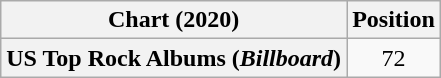<table class="wikitable plainrowheaders" style="text-align:center">
<tr>
<th scope="col">Chart (2020)</th>
<th scope="col">Position</th>
</tr>
<tr>
<th scope="row">US Top Rock Albums (<em>Billboard</em>)</th>
<td>72</td>
</tr>
</table>
